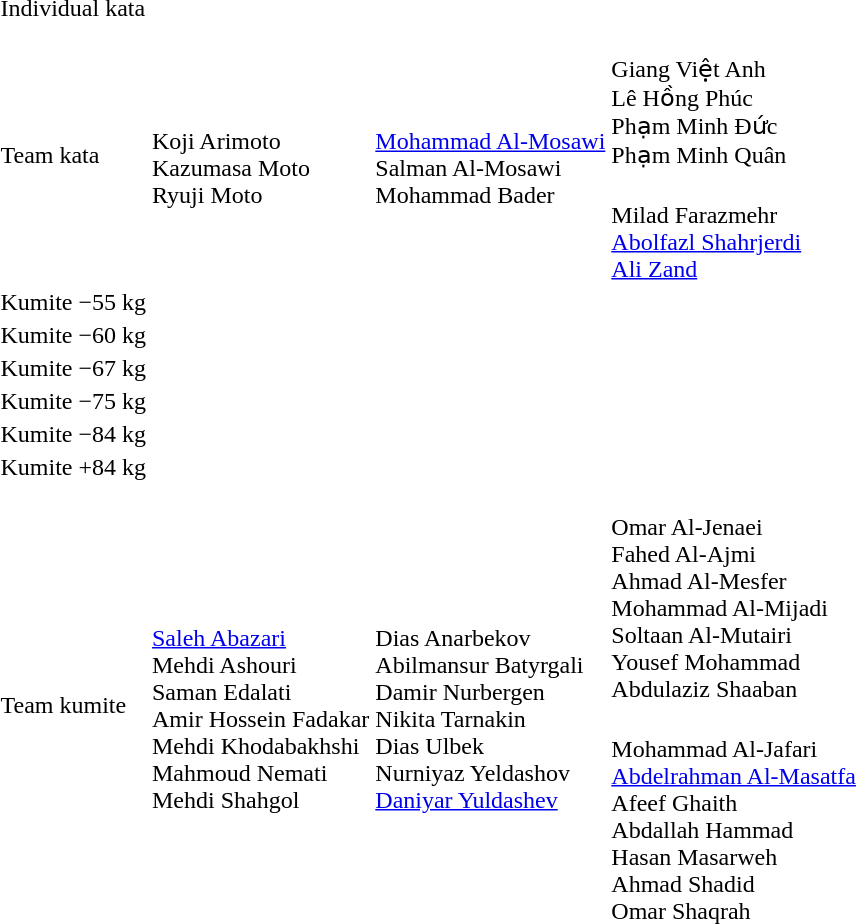<table>
<tr>
<td rowspan=2>Individual kata</td>
<td rowspan=2></td>
<td rowspan=2></td>
<td></td>
</tr>
<tr>
<td></td>
</tr>
<tr>
<td rowspan=2>Team kata</td>
<td rowspan=2><br>Koji Arimoto<br>Kazumasa Moto<br>Ryuji Moto</td>
<td rowspan=2><br><a href='#'>Mohammad Al-Mosawi</a><br>Salman Al-Mosawi<br>Mohammad Bader</td>
<td><br>Giang Việt Anh<br>Lê Hồng Phúc<br>Phạm Minh Đức<br>Phạm Minh Quân</td>
</tr>
<tr>
<td><br>Milad Farazmehr<br><a href='#'>Abolfazl Shahrjerdi</a><br><a href='#'>Ali Zand</a></td>
</tr>
<tr>
<td rowspan=2>Kumite −55 kg</td>
<td rowspan=2></td>
<td rowspan=2></td>
<td></td>
</tr>
<tr>
<td></td>
</tr>
<tr>
<td rowspan=2>Kumite −60 kg</td>
<td rowspan=2></td>
<td rowspan=2></td>
<td></td>
</tr>
<tr>
<td></td>
</tr>
<tr>
<td rowspan=2>Kumite −67 kg</td>
<td rowspan=2></td>
<td rowspan=2></td>
<td></td>
</tr>
<tr>
<td></td>
</tr>
<tr>
<td rowspan=2>Kumite −75 kg</td>
<td rowspan=2></td>
<td rowspan=2></td>
<td></td>
</tr>
<tr>
<td></td>
</tr>
<tr>
<td rowspan=2>Kumite −84 kg</td>
<td rowspan=2></td>
<td rowspan=2></td>
<td></td>
</tr>
<tr>
<td></td>
</tr>
<tr>
<td rowspan=2>Kumite +84 kg</td>
<td rowspan=2></td>
<td rowspan=2></td>
<td></td>
</tr>
<tr>
<td></td>
</tr>
<tr>
<td rowspan=2>Team kumite</td>
<td rowspan=2><br><a href='#'>Saleh Abazari</a><br>Mehdi Ashouri<br>Saman Edalati<br>Amir Hossein Fadakar<br>Mehdi Khodabakhshi<br>Mahmoud Nemati<br>Mehdi Shahgol</td>
<td rowspan=2><br>Dias Anarbekov<br>Abilmansur Batyrgali<br>Damir Nurbergen<br>Nikita Tarnakin<br>Dias Ulbek<br>Nurniyaz Yeldashov<br><a href='#'>Daniyar Yuldashev</a></td>
<td><br>Omar Al-Jenaei<br>Fahed Al-Ajmi<br>Ahmad Al-Mesfer<br>Mohammad Al-Mijadi<br>Soltaan Al-Mutairi<br>Yousef Mohammad<br>Abdulaziz Shaaban</td>
</tr>
<tr>
<td><br>Mohammad Al-Jafari<br><a href='#'>Abdelrahman Al-Masatfa</a><br>Afeef Ghaith<br>Abdallah Hammad<br>Hasan Masarweh<br>Ahmad Shadid<br>Omar Shaqrah</td>
</tr>
</table>
